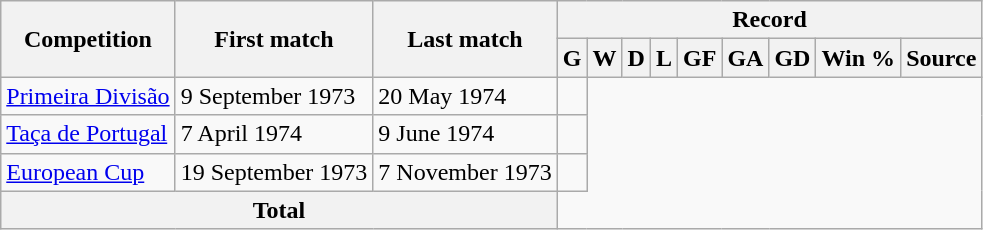<table class="wikitable" style="text-align: center">
<tr>
<th rowspan="2">Competition</th>
<th rowspan="2">First match</th>
<th rowspan="2">Last match</th>
<th colspan="9">Record</th>
</tr>
<tr>
<th>G</th>
<th>W</th>
<th>D</th>
<th>L</th>
<th>GF</th>
<th>GA</th>
<th>GD</th>
<th>Win %</th>
<th>Source</th>
</tr>
<tr>
<td align=left><a href='#'>Primeira Divisão</a></td>
<td align=left>9 September 1973</td>
<td align=left>20 May 1974<br></td>
<td align=left></td>
</tr>
<tr>
<td align=left><a href='#'>Taça de Portugal</a></td>
<td align=left>7 April 1974</td>
<td align=left>9 June 1974<br></td>
<td align=left></td>
</tr>
<tr>
<td align=left><a href='#'>European Cup</a></td>
<td align=left>19 September 1973</td>
<td align=left>7 November 1973<br></td>
<td align=left></td>
</tr>
<tr>
<th colspan="3">Total<br></th>
</tr>
</table>
